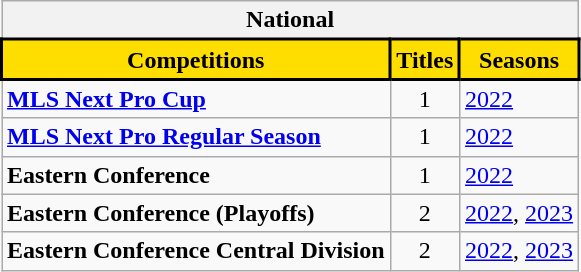<table class="wikitable">
<tr>
<th colspan="3">National</th>
</tr>
<tr>
<th style="background:#FEDD00; color:#000; border:2px solid #000;" scope="col">Competitions</th>
<th style="background:#FEDD00; color:#000; border:2px solid #000;" scope="col">Titles</th>
<th style="background:#FEDD00; color:#000; border:2px solid #000;" scope="col">Seasons</th>
</tr>
<tr>
<td><strong><a href='#'>MLS Next Pro Cup</a></strong></td>
<td align="center">1</td>
<td><a href='#'>2022</a></td>
</tr>
<tr>
<td><a href='#'><strong>MLS Next Pro Regular Season</strong></a></td>
<td align="center">1</td>
<td><a href='#'>2022</a></td>
</tr>
<tr>
<td><strong>Eastern Conference</strong></td>
<td align="center">1</td>
<td><a href='#'>2022</a></td>
</tr>
<tr>
<td><strong>Eastern Conference (Playoffs)</strong></td>
<td align="center">2</td>
<td><a href='#'>2022</a>, <a href='#'>2023</a></td>
</tr>
<tr>
<td><strong>Eastern Conference Central Division</strong></td>
<td align="center">2</td>
<td><a href='#'>2022</a>, <a href='#'>2023</a></td>
</tr>
</table>
